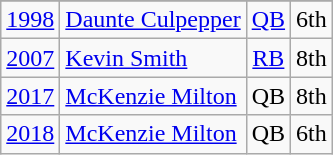<table class="wikitable">
<tr>
</tr>
<tr>
<td align=center><a href='#'>1998</a></td>
<td><a href='#'>Daunte Culpepper</a></td>
<td align=center><a href='#'>QB</a></td>
<td align=center>6th</td>
</tr>
<tr>
<td align=center><a href='#'>2007</a></td>
<td><a href='#'>Kevin Smith</a></td>
<td align=center><a href='#'>RB</a></td>
<td align=center>8th</td>
</tr>
<tr>
<td align=center><a href='#'>2017</a></td>
<td><a href='#'>McKenzie Milton</a></td>
<td align=center>QB</td>
<td align=center>8th</td>
</tr>
<tr>
<td align=center><a href='#'>2018</a></td>
<td><a href='#'>McKenzie Milton</a></td>
<td align=center>QB</td>
<td align=center>6th</td>
</tr>
</table>
